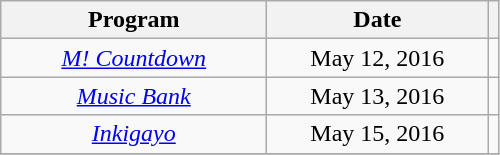<table class="wikitable" style="text-align:center">
<tr>
<th width="170">Program</th>
<th width="140">Date</th>
<th></th>
</tr>
<tr>
<td><em><a href='#'>M! Countdown</a></em></td>
<td>May 12, 2016</td>
<td></td>
</tr>
<tr>
<td><em><a href='#'>Music Bank</a></em></td>
<td>May 13, 2016</td>
<td></td>
</tr>
<tr>
<td><em><a href='#'>Inkigayo</a></em></td>
<td>May 15, 2016</td>
<td></td>
</tr>
<tr>
</tr>
</table>
